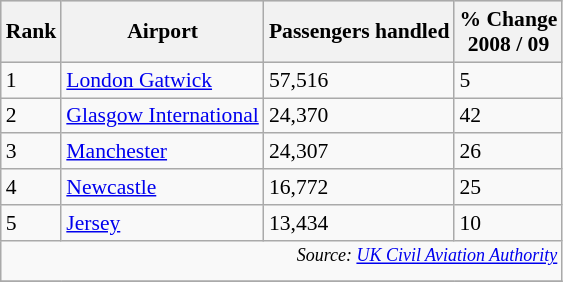<table class="wikitable sortable" style="font-size: 90%" width= align=>
<tr bgcolor=lightgrey>
<th>Rank</th>
<th>Airport</th>
<th>Passengers handled</th>
<th>% Change<br>2008 / 09</th>
</tr>
<tr>
<td>1</td>
<td><a href='#'>London Gatwick</a></td>
<td>57,516</td>
<td>5</td>
</tr>
<tr>
<td>2</td>
<td><a href='#'>Glasgow International</a></td>
<td>24,370</td>
<td>42</td>
</tr>
<tr>
<td>3</td>
<td><a href='#'>Manchester</a></td>
<td>24,307</td>
<td>26</td>
</tr>
<tr>
<td>4</td>
<td><a href='#'>Newcastle</a></td>
<td>16,772</td>
<td>25</td>
</tr>
<tr>
<td>5</td>
<td><a href='#'>Jersey</a></td>
<td>13,434</td>
<td>10</td>
</tr>
<tr>
<td colspan=5 align="right"><sup><em>Source: <a href='#'>UK Civil Aviation Authority</a></em> </sup></td>
</tr>
<tr>
</tr>
</table>
